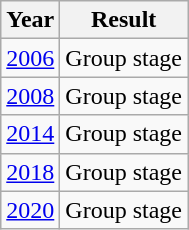<table class="wikitable">
<tr>
<th>Year</th>
<th>Result</th>
</tr>
<tr>
<td> <a href='#'>2006</a></td>
<td>Group stage</td>
</tr>
<tr>
<td> <a href='#'>2008</a></td>
<td>Group stage</td>
</tr>
<tr>
<td> <a href='#'>2014</a></td>
<td>Group stage</td>
</tr>
<tr>
<td> <a href='#'>2018</a></td>
<td>Group stage</td>
</tr>
<tr>
<td> <a href='#'>2020</a></td>
<td>Group stage</td>
</tr>
</table>
